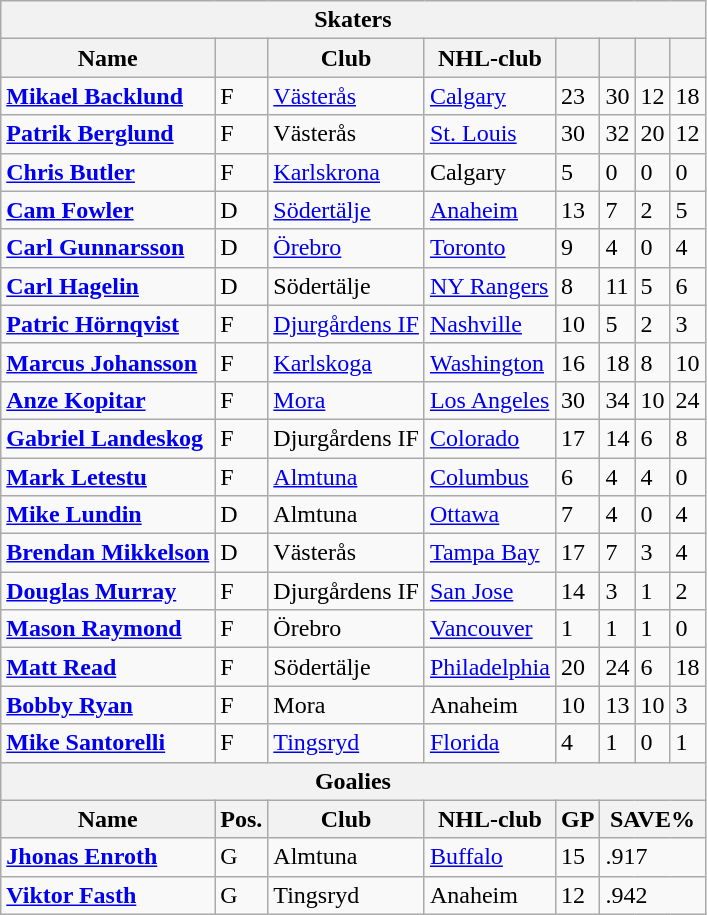<table class="wikitable">
<tr>
<th colspan="8">Skaters</th>
</tr>
<tr>
<th>Name</th>
<th></th>
<th>Club</th>
<th>NHL-club</th>
<th></th>
<th></th>
<th></th>
<th></th>
</tr>
<tr>
<td><strong><a href='#'>Mikael Backlund</a></strong></td>
<td>F</td>
<td><a href='#'>Västerås</a></td>
<td><a href='#'>Calgary</a></td>
<td>23</td>
<td>30</td>
<td>12</td>
<td>18</td>
</tr>
<tr>
<td><strong><a href='#'>Patrik Berglund</a></strong></td>
<td>F</td>
<td>Västerås</td>
<td><a href='#'>St. Louis</a></td>
<td>30</td>
<td>32</td>
<td>20</td>
<td>12</td>
</tr>
<tr>
<td><strong><a href='#'>Chris Butler</a></strong></td>
<td>F</td>
<td><a href='#'>Karlskrona</a></td>
<td>Calgary</td>
<td>5</td>
<td>0</td>
<td>0</td>
<td>0</td>
</tr>
<tr>
<td><strong><a href='#'>Cam Fowler</a></strong></td>
<td>D</td>
<td><a href='#'>Södertälje</a></td>
<td><a href='#'>Anaheim</a></td>
<td>13</td>
<td>7</td>
<td>2</td>
<td>5</td>
</tr>
<tr>
<td><strong><a href='#'>Carl Gunnarsson</a></strong></td>
<td>D</td>
<td><a href='#'>Örebro</a></td>
<td><a href='#'>Toronto</a></td>
<td>9</td>
<td>4</td>
<td>0</td>
<td>4</td>
</tr>
<tr>
<td><strong><a href='#'>Carl Hagelin</a></strong></td>
<td>D</td>
<td>Södertälje</td>
<td><a href='#'>NY Rangers</a></td>
<td>8</td>
<td>11</td>
<td>5</td>
<td>6</td>
</tr>
<tr>
<td><strong><a href='#'>Patric Hörnqvist</a></strong></td>
<td>F</td>
<td><a href='#'>Djurgårdens IF</a></td>
<td><a href='#'>Nashville</a></td>
<td>10</td>
<td>5</td>
<td>2</td>
<td>3</td>
</tr>
<tr>
<td><strong><a href='#'>Marcus Johansson</a></strong></td>
<td>F</td>
<td><a href='#'>Karlskoga</a></td>
<td><a href='#'>Washington</a></td>
<td>16</td>
<td>18</td>
<td>8</td>
<td>10</td>
</tr>
<tr>
<td><strong><a href='#'>Anze Kopitar</a></strong></td>
<td>F</td>
<td><a href='#'>Mora</a></td>
<td><a href='#'>Los Angeles</a></td>
<td>30</td>
<td>34</td>
<td>10</td>
<td>24</td>
</tr>
<tr>
<td><strong><a href='#'>Gabriel Landeskog</a></strong></td>
<td>F</td>
<td>Djurgårdens IF</td>
<td><a href='#'>Colorado</a></td>
<td>17</td>
<td>14</td>
<td>6</td>
<td>8</td>
</tr>
<tr>
<td><strong><a href='#'>Mark Letestu</a></strong></td>
<td>F</td>
<td><a href='#'>Almtuna</a></td>
<td><a href='#'>Columbus</a></td>
<td>6</td>
<td>4</td>
<td>4</td>
<td>0</td>
</tr>
<tr>
<td><strong><a href='#'>Mike Lundin</a></strong></td>
<td>D</td>
<td>Almtuna</td>
<td><a href='#'>Ottawa</a></td>
<td>7</td>
<td>4</td>
<td>0</td>
<td>4</td>
</tr>
<tr>
<td><strong><a href='#'>Brendan Mikkelson</a></strong></td>
<td>D</td>
<td>Västerås</td>
<td><a href='#'>Tampa Bay</a></td>
<td>17</td>
<td>7</td>
<td>3</td>
<td>4</td>
</tr>
<tr>
<td><strong><a href='#'>Douglas Murray</a></strong></td>
<td>F</td>
<td>Djurgårdens IF</td>
<td><a href='#'>San Jose</a></td>
<td>14</td>
<td>3</td>
<td>1</td>
<td>2</td>
</tr>
<tr>
<td><strong><a href='#'>Mason Raymond</a></strong></td>
<td>F</td>
<td>Örebro</td>
<td><a href='#'>Vancouver</a></td>
<td>1</td>
<td>1</td>
<td>1</td>
<td>0</td>
</tr>
<tr>
<td><strong><a href='#'>Matt Read</a></strong></td>
<td>F</td>
<td>Södertälje</td>
<td><a href='#'>Philadelphia</a></td>
<td>20</td>
<td>24</td>
<td>6</td>
<td>18</td>
</tr>
<tr>
<td><strong><a href='#'>Bobby Ryan</a></strong></td>
<td>F</td>
<td>Mora</td>
<td>Anaheim</td>
<td>10</td>
<td>13</td>
<td>10</td>
<td>3</td>
</tr>
<tr>
<td><strong><a href='#'>Mike Santorelli</a></strong></td>
<td>F</td>
<td><a href='#'>Tingsryd</a></td>
<td><a href='#'>Florida</a></td>
<td>4</td>
<td>1</td>
<td>0</td>
<td>1</td>
</tr>
<tr>
<th colspan="8">Goalies</th>
</tr>
<tr>
<th>Name</th>
<th>Pos.</th>
<th>Club</th>
<th>NHL-club</th>
<th>GP</th>
<th colspan="3">SAVE%</th>
</tr>
<tr>
<td><strong><a href='#'>Jhonas Enroth</a></strong></td>
<td>G</td>
<td>Almtuna</td>
<td><a href='#'>Buffalo</a></td>
<td>15</td>
<td colspan="3">.917</td>
</tr>
<tr>
<td><strong><a href='#'>Viktor Fasth</a></strong></td>
<td>G</td>
<td>Tingsryd</td>
<td>Anaheim</td>
<td>12</td>
<td colspan="3">.942</td>
</tr>
</table>
